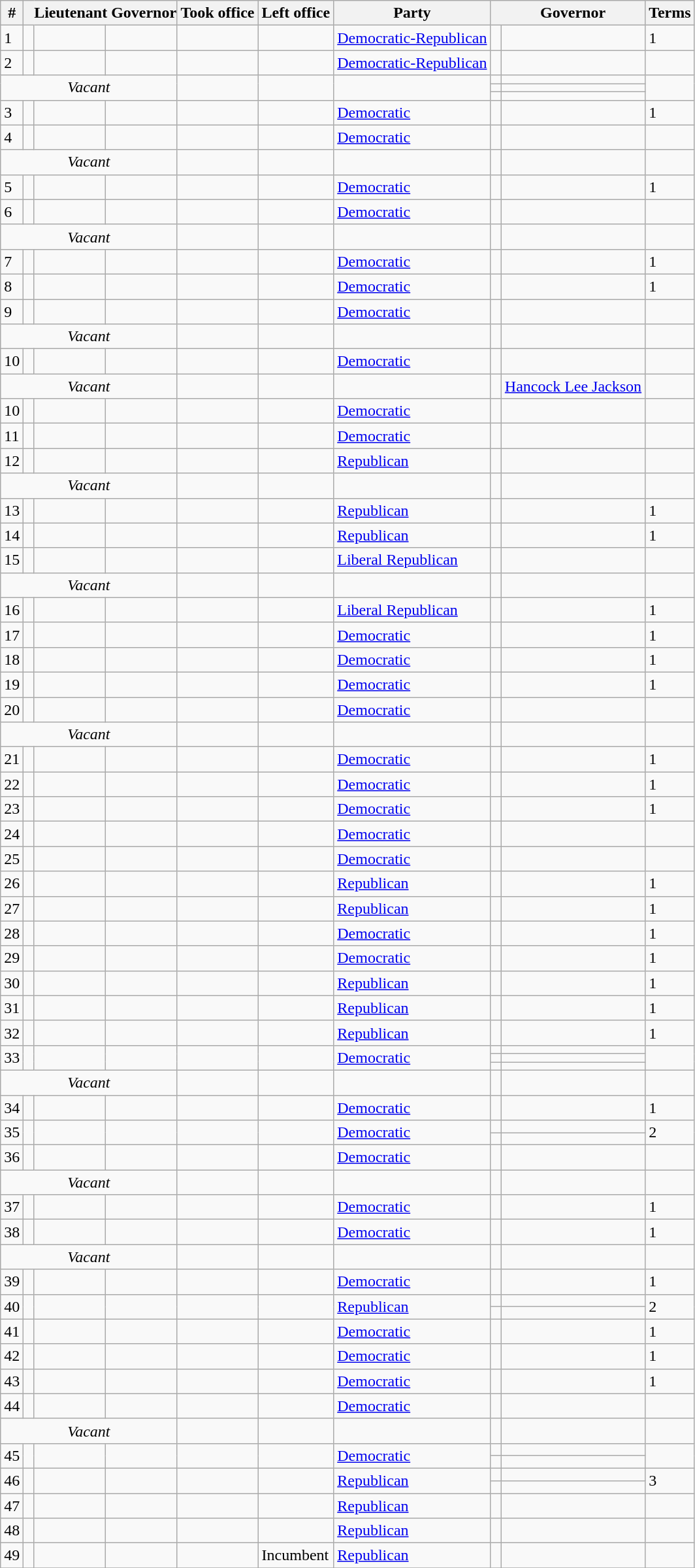<table class="wikitable sortable sticky-header">
<tr>
<th>#</th>
<th class=unsortable> </th>
<th style="border-left-style:hidden;padding:0.1em 0em" colspan=2>Lieutenant Governor</th>
<th>Took office</th>
<th>Left office</th>
<th>Party</th>
<th class=unsortable> </th>
<th style="border-left-style:hidden;padding:0.1em 0em">Governor</th>
<th data-sort-type="number">Terms</th>
</tr>
<tr>
<td>1</td>
<td bgcolor=></td>
<td></td>
<td></td>
<td></td>
<td></td>
<td><a href='#'>Democratic-Republican</a></td>
<td bgcolor=></td>
<td></td>
<td>1</td>
</tr>
<tr>
<td>2</td>
<td bgcolor=></td>
<td></td>
<td></td>
<td></td>
<td></td>
<td><a href='#'>Democratic-Republican</a></td>
<td bgcolor=></td>
<td></td>
<td data-sort-value="0.5"></td>
</tr>
<tr>
<td rowspan=3 colspan=4 align=center><em>Vacant</em></td>
<td rowspan=3></td>
<td rowspan=3></td>
<td rowspan=3></td>
<td bgcolor=></td>
<td></td>
<td rowspan=3 data-sort-value="0.5"></td>
</tr>
<tr>
<td bgcolor=></td>
<td></td>
</tr>
<tr>
<td bgcolor=></td>
<td></td>
</tr>
<tr>
<td>3</td>
<td bgcolor=></td>
<td></td>
<td></td>
<td></td>
<td></td>
<td><a href='#'>Democratic</a></td>
<td bgcolor=></td>
<td></td>
<td>1</td>
</tr>
<tr>
<td>4</td>
<td bgcolor=></td>
<td></td>
<td></td>
<td></td>
<td></td>
<td><a href='#'>Democratic</a></td>
<td bgcolor=></td>
<td></td>
<td data-sort-value="0.5"></td>
</tr>
<tr>
<td colspan=4 align=center><em>Vacant</em></td>
<td></td>
<td></td>
<td></td>
<td bgcolor=></td>
<td></td>
<td data-sort-value="0.5"></td>
</tr>
<tr>
<td>5</td>
<td bgcolor=></td>
<td></td>
<td></td>
<td></td>
<td></td>
<td><a href='#'>Democratic</a></td>
<td bgcolor=></td>
<td></td>
<td>1</td>
</tr>
<tr>
<td>6</td>
<td bgcolor=></td>
<td></td>
<td></td>
<td></td>
<td></td>
<td><a href='#'>Democratic</a></td>
<td bgcolor=></td>
<td></td>
<td data-sort-value="0.5"></td>
</tr>
<tr>
<td colspan=4 align=center><em>Vacant</em></td>
<td></td>
<td></td>
<td></td>
<td bgcolor=></td>
<td></td>
<td data-sort-value="0.5"></td>
</tr>
<tr>
<td>7</td>
<td bgcolor=></td>
<td></td>
<td></td>
<td></td>
<td></td>
<td><a href='#'>Democratic</a></td>
<td bgcolor=></td>
<td></td>
<td>1</td>
</tr>
<tr>
<td>8</td>
<td bgcolor=></td>
<td></td>
<td></td>
<td></td>
<td></td>
<td><a href='#'>Democratic</a></td>
<td bgcolor=></td>
<td></td>
<td>1</td>
</tr>
<tr>
<td>9</td>
<td bgcolor=></td>
<td></td>
<td></td>
<td></td>
<td></td>
<td><a href='#'>Democratic</a></td>
<td bgcolor=></td>
<td></td>
<td data-sort-value="0.5"></td>
</tr>
<tr>
<td colspan=4 align=center><em>Vacant</em></td>
<td></td>
<td></td>
<td></td>
<td bgcolor=></td>
<td></td>
<td data-sort-value="0.5"></td>
</tr>
<tr>
<td>10</td>
<td bgcolor=></td>
<td></td>
<td></td>
<td></td>
<td></td>
<td><a href='#'>Democratic</a></td>
<td bgcolor=></td>
<td></td>
<td data-sort-value="0.08"></td>
</tr>
<tr>
<td colspan=4 align=center><em>Vacant</em></td>
<td></td>
<td></td>
<td></td>
<td bgcolor=></td>
<td><a href='#'>Hancock Lee Jackson</a></td>
<td data-sort-value="0.17"></td>
</tr>
<tr>
<td>10</td>
<td bgcolor=></td>
<td></td>
<td></td>
<td></td>
<td></td>
<td><a href='#'>Democratic</a></td>
<td bgcolor=></td>
<td></td>
<td data-sort-value="0.75"></td>
</tr>
<tr>
<td>11</td>
<td bgcolor=></td>
<td></td>
<td></td>
<td></td>
<td></td>
<td><a href='#'>Democratic</a></td>
<td bgcolor=></td>
<td></td>
<td data-sort-value="0.17"></td>
</tr>
<tr>
<td>12</td>
<td bgcolor=></td>
<td></td>
<td></td>
<td></td>
<td></td>
<td><a href='#'>Republican</a></td>
<td bgcolor=></td>
<td></td>
<td data-sort-value="0.67"></td>
</tr>
<tr>
<td colspan=4 align=center><em>Vacant</em></td>
<td></td>
<td></td>
<td></td>
<td bgcolor=></td>
<td></td>
<td data-sort-value="0.25"></td>
</tr>
<tr>
<td>13</td>
<td bgcolor=></td>
<td></td>
<td></td>
<td></td>
<td></td>
<td><a href='#'>Republican</a></td>
<td bgcolor=></td>
<td></td>
<td>1</td>
</tr>
<tr>
<td>14</td>
<td bgcolor=></td>
<td></td>
<td></td>
<td></td>
<td></td>
<td><a href='#'>Republican</a></td>
<td bgcolor=></td>
<td></td>
<td>1</td>
</tr>
<tr>
<td>15</td>
<td bgcolor=></td>
<td></td>
<td></td>
<td></td>
<td></td>
<td><a href='#'>Liberal Republican</a></td>
<td bgcolor=></td>
<td></td>
<td data-sort-value="0.5"></td>
</tr>
<tr>
<td colspan=4 align=center><em>Vacant</em></td>
<td></td>
<td></td>
<td></td>
<td bgcolor=></td>
<td></td>
<td data-sort-value="0.5"></td>
</tr>
<tr>
<td>16</td>
<td bgcolor=></td>
<td></td>
<td></td>
<td></td>
<td></td>
<td><a href='#'>Liberal Republican</a></td>
<td bgcolor=></td>
<td></td>
<td>1</td>
</tr>
<tr>
<td>17</td>
<td bgcolor=></td>
<td></td>
<td></td>
<td></td>
<td></td>
<td><a href='#'>Democratic</a></td>
<td bgcolor=></td>
<td></td>
<td>1</td>
</tr>
<tr>
<td>18</td>
<td bgcolor=></td>
<td></td>
<td></td>
<td></td>
<td></td>
<td><a href='#'>Democratic</a></td>
<td bgcolor=></td>
<td></td>
<td>1</td>
</tr>
<tr>
<td>19</td>
<td bgcolor=></td>
<td></td>
<td></td>
<td></td>
<td></td>
<td><a href='#'>Democratic</a></td>
<td bgcolor=></td>
<td></td>
<td>1</td>
</tr>
<tr>
<td>20</td>
<td bgcolor=></td>
<td></td>
<td></td>
<td></td>
<td></td>
<td><a href='#'>Democratic</a></td>
<td bgcolor=></td>
<td></td>
<td data-sort-value="0.5"></td>
</tr>
<tr>
<td colspan=4 align=center><em>Vacant</em></td>
<td></td>
<td></td>
<td></td>
<td bgcolor=></td>
<td></td>
<td data-sort-value="0.5"></td>
</tr>
<tr>
<td>21</td>
<td bgcolor=></td>
<td></td>
<td></td>
<td></td>
<td></td>
<td><a href='#'>Democratic</a></td>
<td bgcolor=></td>
<td></td>
<td>1</td>
</tr>
<tr>
<td>22</td>
<td bgcolor=></td>
<td></td>
<td></td>
<td></td>
<td></td>
<td><a href='#'>Democratic</a></td>
<td bgcolor=></td>
<td></td>
<td>1</td>
</tr>
<tr>
<td>23</td>
<td bgcolor=></td>
<td></td>
<td></td>
<td></td>
<td></td>
<td><a href='#'>Democratic</a></td>
<td bgcolor=></td>
<td></td>
<td>1</td>
</tr>
<tr>
<td>24</td>
<td bgcolor=></td>
<td></td>
<td></td>
<td></td>
<td></td>
<td><a href='#'>Democratic</a></td>
<td bgcolor=></td>
<td></td>
<td data-sort-value="0.5"></td>
</tr>
<tr>
<td>25</td>
<td bgcolor=></td>
<td></td>
<td></td>
<td></td>
<td></td>
<td><a href='#'>Democratic</a></td>
<td bgcolor=></td>
<td></td>
<td data-sort-value="0.5"></td>
</tr>
<tr>
<td>26</td>
<td bgcolor=></td>
<td></td>
<td></td>
<td></td>
<td></td>
<td><a href='#'>Republican</a></td>
<td bgcolor=></td>
<td></td>
<td>1</td>
</tr>
<tr>
<td>27</td>
<td bgcolor=></td>
<td></td>
<td></td>
<td></td>
<td></td>
<td><a href='#'>Republican</a></td>
<td bgcolor=></td>
<td></td>
<td>1</td>
</tr>
<tr>
<td>28</td>
<td bgcolor=></td>
<td></td>
<td></td>
<td></td>
<td></td>
<td><a href='#'>Democratic</a></td>
<td bgcolor=></td>
<td></td>
<td>1</td>
</tr>
<tr>
<td>29</td>
<td bgcolor=></td>
<td></td>
<td></td>
<td></td>
<td></td>
<td><a href='#'>Democratic</a></td>
<td bgcolor=></td>
<td></td>
<td>1</td>
</tr>
<tr>
<td>30</td>
<td bgcolor=></td>
<td></td>
<td></td>
<td></td>
<td></td>
<td><a href='#'>Republican</a></td>
<td bgcolor=></td>
<td></td>
<td>1</td>
</tr>
<tr>
<td>31</td>
<td bgcolor=></td>
<td></td>
<td></td>
<td></td>
<td></td>
<td><a href='#'>Republican</a></td>
<td bgcolor=></td>
<td></td>
<td>1</td>
</tr>
<tr>
<td>32</td>
<td bgcolor=></td>
<td></td>
<td></td>
<td></td>
<td></td>
<td><a href='#'>Republican</a></td>
<td bgcolor=></td>
<td></td>
<td>1</td>
</tr>
<tr>
<td rowspan=3>33</td>
<td rowspan=3 bgcolor=></td>
<td rowspan=3></td>
<td rowspan=3></td>
<td rowspan=3></td>
<td rowspan=3></td>
<td rowspan=3><a href='#'>Democratic</a></td>
<td bgcolor=></td>
<td></td>
<td rowspan=3 data-sort-value="2.5"></td>
</tr>
<tr>
<td bgcolor=></td>
<td></td>
</tr>
<tr>
<td bgcolor=></td>
<td></td>
</tr>
<tr>
<td colspan=4 align=center><em>Vacant</em></td>
<td></td>
<td></td>
<td></td>
<td bgcolor=></td>
<td></td>
<td data-sort-value="0.5"></td>
</tr>
<tr>
<td>34</td>
<td bgcolor=></td>
<td></td>
<td></td>
<td></td>
<td></td>
<td><a href='#'>Democratic</a></td>
<td bgcolor=></td>
<td></td>
<td>1</td>
</tr>
<tr>
<td rowspan=2>35</td>
<td rowspan=2 bgcolor=></td>
<td rowspan=2></td>
<td rowspan=2></td>
<td rowspan=2></td>
<td rowspan=2></td>
<td rowspan=2><a href='#'>Democratic</a></td>
<td bgcolor=></td>
<td></td>
<td rowspan=2>2</td>
</tr>
<tr>
<td bgcolor=></td>
<td></td>
</tr>
<tr>
<td>36</td>
<td bgcolor=></td>
<td></td>
<td></td>
<td></td>
<td></td>
<td><a href='#'>Democratic</a></td>
<td bgcolor=></td>
<td></td>
<td data-sort-value="0.5"></td>
</tr>
<tr>
<td colspan=4 align=center><em>Vacant</em></td>
<td></td>
<td></td>
<td></td>
<td bgcolor=></td>
<td></td>
<td data-sort-value="0.5"></td>
</tr>
<tr>
<td>37</td>
<td bgcolor=></td>
<td></td>
<td></td>
<td></td>
<td></td>
<td><a href='#'>Democratic</a></td>
<td bgcolor=></td>
<td></td>
<td>1</td>
</tr>
<tr>
<td>38</td>
<td bgcolor=></td>
<td></td>
<td></td>
<td></td>
<td></td>
<td><a href='#'>Democratic</a></td>
<td bgcolor=></td>
<td></td>
<td>1</td>
</tr>
<tr>
<td colspan=4 align=center><em>Vacant</em></td>
<td></td>
<td></td>
<td></td>
<td bgcolor=></td>
<td></td>
<td data-sort-value="0.02"> </td>
</tr>
<tr>
<td>39</td>
<td bgcolor=></td>
<td></td>
<td></td>
<td></td>
<td></td>
<td><a href='#'>Democratic</a></td>
<td bgcolor=></td>
<td></td>
<td>1</td>
</tr>
<tr>
<td rowspan=2>40</td>
<td rowspan=2 bgcolor=></td>
<td rowspan=2></td>
<td rowspan=2></td>
<td rowspan=2></td>
<td rowspan=2></td>
<td rowspan=2><a href='#'>Republican</a></td>
<td bgcolor=></td>
<td></td>
<td rowspan=2>2</td>
</tr>
<tr>
<td bgcolor=></td>
<td></td>
</tr>
<tr>
<td>41</td>
<td bgcolor=></td>
<td></td>
<td></td>
<td></td>
<td></td>
<td><a href='#'>Democratic</a></td>
<td bgcolor=></td>
<td></td>
<td>1</td>
</tr>
<tr>
<td>42</td>
<td bgcolor=></td>
<td></td>
<td></td>
<td></td>
<td></td>
<td><a href='#'>Democratic</a></td>
<td bgcolor=></td>
<td></td>
<td>1</td>
</tr>
<tr>
<td>43</td>
<td bgcolor=></td>
<td></td>
<td></td>
<td></td>
<td></td>
<td><a href='#'>Democratic</a></td>
<td bgcolor=></td>
<td></td>
<td>1</td>
</tr>
<tr>
<td>44</td>
<td bgcolor=></td>
<td></td>
<td></td>
<td></td>
<td></td>
<td><a href='#'>Democratic</a></td>
<td bgcolor=></td>
<td></td>
<td data-sort-value="0.33"></td>
</tr>
<tr>
<td colspan=4 align=center><em>Vacant</em></td>
<td></td>
<td></td>
<td></td>
<td bgcolor=></td>
<td></td>
<td data-sort-value="0.33"></td>
</tr>
<tr>
<td rowspan=2>45</td>
<td rowspan=2 bgcolor=></td>
<td rowspan=2></td>
<td rowspan=2></td>
<td rowspan=2></td>
<td rowspan=2></td>
<td rowspan=2><a href='#'>Democratic</a></td>
<td bgcolor=></td>
<td></td>
<td rowspan=2 data-sort-value="1.33"></td>
</tr>
<tr>
<td bgcolor=></td>
<td></td>
</tr>
<tr>
<td rowspan=2>46</td>
<td rowspan=2 bgcolor=></td>
<td rowspan=2></td>
<td rowspan=2></td>
<td rowspan=2></td>
<td rowspan=2></td>
<td rowspan=2><a href='#'>Republican</a></td>
<td bgcolor=></td>
<td></td>
<td rowspan=2>3</td>
</tr>
<tr>
<td bgcolor=></td>
<td></td>
</tr>
<tr>
<td>47</td>
<td bgcolor=></td>
<td></td>
<td></td>
<td></td>
<td></td>
<td><a href='#'>Republican</a></td>
<td bgcolor=></td>
<td></td>
<td data-sort-value="0.33"></td>
</tr>
<tr>
<td>48</td>
<td bgcolor=></td>
<td></td>
<td></td>
<td></td>
<td></td>
<td><a href='#'>Republican</a></td>
<td bgcolor=></td>
<td></td>
<td data-sort-value="1.67"></td>
</tr>
<tr>
<td>49</td>
<td bgcolor=></td>
<td></td>
<td></td>
<td></td>
<td>Incumbent</td>
<td><a href='#'>Republican</a></td>
<td bgcolor=></td>
<td></td>
<td></td>
</tr>
<tr>
</tr>
</table>
